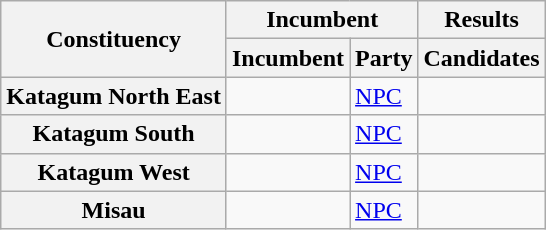<table class="wikitable sortable">
<tr>
<th rowspan="2">Constituency</th>
<th colspan="2">Incumbent</th>
<th>Results</th>
</tr>
<tr valign="bottom">
<th>Incumbent</th>
<th>Party</th>
<th>Candidates</th>
</tr>
<tr>
<th>Katagum North East</th>
<td></td>
<td><a href='#'>NPC</a></td>
<td nowrap=""></td>
</tr>
<tr>
<th>Katagum South</th>
<td></td>
<td><a href='#'>NPC</a></td>
<td nowrap=""></td>
</tr>
<tr>
<th>Katagum West</th>
<td></td>
<td><a href='#'>NPC</a></td>
<td nowrap=""></td>
</tr>
<tr>
<th>Misau</th>
<td></td>
<td><a href='#'>NPC</a></td>
<td nowrap=""></td>
</tr>
</table>
